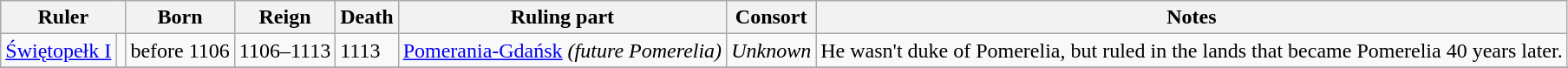<table class="wikitable">
<tr>
<th colspan=2>Ruler</th>
<th>Born</th>
<th>Reign</th>
<th>Death</th>
<th>Ruling part</th>
<th>Consort</th>
<th>Notes</th>
</tr>
<tr>
<td><a href='#'>Świętopełk I</a></td>
<td></td>
<td>before 1106</td>
<td>1106–1113</td>
<td>1113</td>
<td><a href='#'>Pomerania-Gdańsk</a> <em>(future Pomerelia)</em></td>
<td><em>Unknown</em></td>
<td>He wasn't duke of Pomerelia, but ruled in the lands that became Pomerelia 40 years later.</td>
</tr>
<tr>
</tr>
</table>
